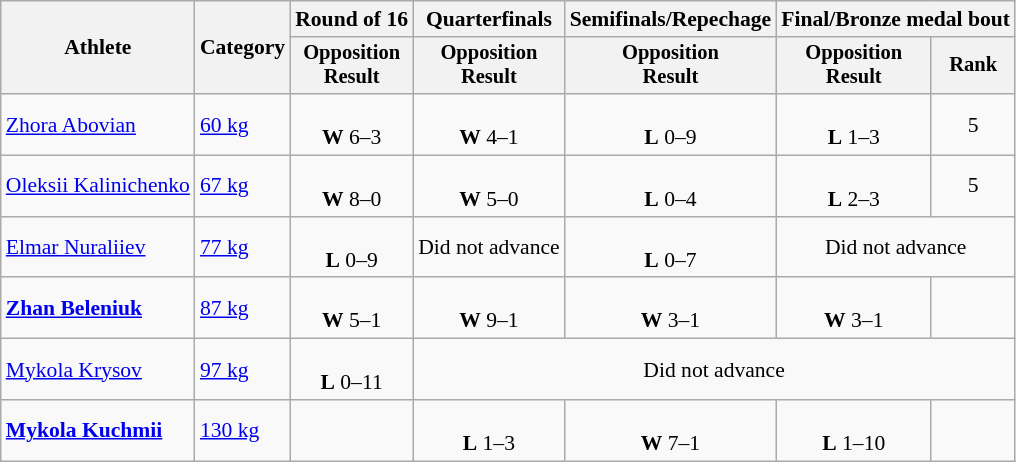<table class="wikitable" style="text-align:center; font-size:90%">
<tr>
<th rowspan=2>Athlete</th>
<th rowspan=2>Category</th>
<th>Round of 16</th>
<th>Quarterfinals</th>
<th>Semifinals/Repechage</th>
<th colspan=2>Final/Bronze medal bout</th>
</tr>
<tr style="font-size:95%">
<th>Opposition<br>Result</th>
<th>Opposition<br>Result</th>
<th>Opposition<br>Result</th>
<th>Opposition<br>Result</th>
<th>Rank</th>
</tr>
<tr>
<td align=left><a href='#'>Zhora Abovian</a></td>
<td align=left><a href='#'>60 kg</a></td>
<td><br> <strong>W</strong> 6–3</td>
<td><br> <strong>W</strong> 4–1</td>
<td><br> <strong>L</strong> 0–9</td>
<td><br> <strong>L</strong> 1–3</td>
<td>5</td>
</tr>
<tr>
<td align=left><a href='#'>Oleksii Kalinichenko</a></td>
<td align=left><a href='#'>67 kg</a></td>
<td><br> <strong>W</strong> 8–0</td>
<td><br> <strong>W</strong> 5–0</td>
<td><br> <strong>L</strong> 0–4</td>
<td><br> <strong>L</strong> 2–3</td>
<td>5</td>
</tr>
<tr>
<td align=left><a href='#'>Elmar Nuraliiev</a></td>
<td align=left><a href='#'>77 kg</a></td>
<td><br> <strong>L</strong> 0–9</td>
<td>Did not advance</td>
<td><br> <strong>L</strong> 0–7</td>
<td colspan=2>Did not advance</td>
</tr>
<tr>
<td align=left><strong><a href='#'>Zhan Beleniuk</a></strong></td>
<td align=left><a href='#'>87 kg</a></td>
<td><br> <strong>W</strong> 5–1</td>
<td><br> <strong>W</strong> 9–1</td>
<td><br> <strong>W</strong> 3–1</td>
<td><br> <strong>W</strong> 3–1</td>
<td></td>
</tr>
<tr>
<td align=left><a href='#'>Mykola Krysov</a></td>
<td align=left><a href='#'>97 kg</a></td>
<td><br> <strong>L</strong> 0–11</td>
<td colspan=4>Did not advance</td>
</tr>
<tr>
<td align=left><strong><a href='#'>Mykola Kuchmii</a></strong></td>
<td align=left><a href='#'>130 kg</a></td>
<td></td>
<td><br> <strong>L</strong> 1–3</td>
<td><br> <strong>W</strong> 7–1</td>
<td><br> <strong>L</strong> 1–10</td>
<td></td>
</tr>
</table>
